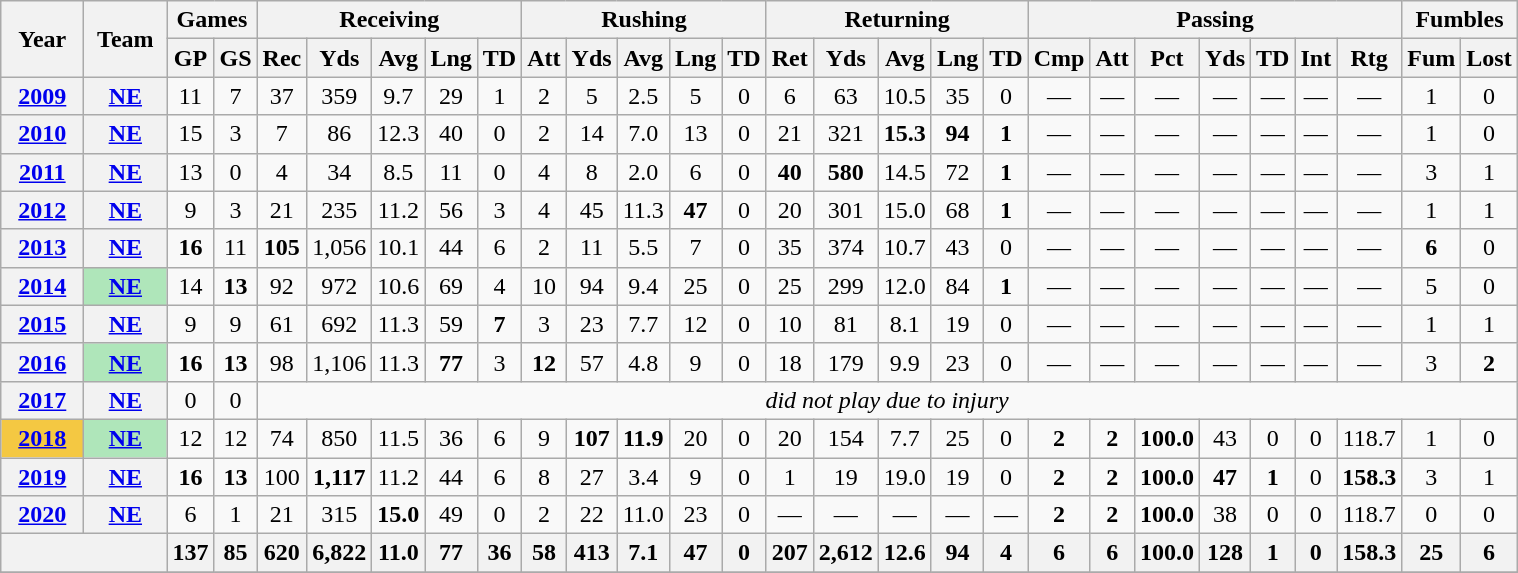<table class="wikitable" style="text-align:center;">
<tr>
<th rowspan="2">Year</th>
<th rowspan="2">Team</th>
<th colspan="2">Games</th>
<th colspan="5">Receiving</th>
<th colspan="5">Rushing</th>
<th colspan="5">Returning</th>
<th colspan="7">Passing</th>
<th colspan="2">Fumbles</th>
</tr>
<tr>
<th>GP</th>
<th>GS</th>
<th>Rec</th>
<th>Yds</th>
<th>Avg</th>
<th>Lng</th>
<th>TD</th>
<th>Att</th>
<th>Yds</th>
<th>Avg</th>
<th>Lng</th>
<th>TD</th>
<th>Ret</th>
<th>Yds</th>
<th>Avg</th>
<th>Lng</th>
<th>TD</th>
<th>Cmp</th>
<th>Att</th>
<th>Pct</th>
<th>Yds</th>
<th>TD</th>
<th>Int</th>
<th>Rtg</th>
<th>Fum</th>
<th>Lost</th>
</tr>
<tr>
<th><a href='#'>2009</a></th>
<th><a href='#'>NE</a></th>
<td>11</td>
<td>7</td>
<td>37</td>
<td>359</td>
<td>9.7</td>
<td>29</td>
<td>1</td>
<td>2</td>
<td>5</td>
<td>2.5</td>
<td>5</td>
<td>0</td>
<td>6</td>
<td>63</td>
<td>10.5</td>
<td>35</td>
<td>0</td>
<td>—</td>
<td>—</td>
<td>—</td>
<td>—</td>
<td>—</td>
<td>—</td>
<td>—</td>
<td>1</td>
<td>0</td>
</tr>
<tr>
<th><a href='#'>2010</a></th>
<th><a href='#'>NE</a></th>
<td>15</td>
<td>3</td>
<td>7</td>
<td>86</td>
<td>12.3</td>
<td>40</td>
<td>0</td>
<td>2</td>
<td>14</td>
<td>7.0</td>
<td>13</td>
<td>0</td>
<td>21</td>
<td>321</td>
<td><strong>15.3</strong></td>
<td><strong>94</strong></td>
<td><strong>1</strong></td>
<td>—</td>
<td>—</td>
<td>—</td>
<td>—</td>
<td>—</td>
<td>—</td>
<td>—</td>
<td>1</td>
<td>0</td>
</tr>
<tr>
<th><a href='#'>2011</a></th>
<th><a href='#'>NE</a></th>
<td>13</td>
<td>0</td>
<td>4</td>
<td>34</td>
<td>8.5</td>
<td>11</td>
<td>0</td>
<td>4</td>
<td>8</td>
<td>2.0</td>
<td>6</td>
<td>0</td>
<td><strong>40</strong></td>
<td><strong>580</strong></td>
<td>14.5</td>
<td>72</td>
<td><strong>1</strong></td>
<td>—</td>
<td>—</td>
<td>—</td>
<td>—</td>
<td>—</td>
<td>—</td>
<td>—</td>
<td>3</td>
<td>1</td>
</tr>
<tr>
<th><a href='#'>2012</a></th>
<th><a href='#'>NE</a></th>
<td>9</td>
<td>3</td>
<td>21</td>
<td>235</td>
<td>11.2</td>
<td>56</td>
<td>3</td>
<td>4</td>
<td>45</td>
<td>11.3</td>
<td><strong>47</strong></td>
<td>0</td>
<td>20</td>
<td>301</td>
<td>15.0</td>
<td>68</td>
<td><strong>1</strong></td>
<td>—</td>
<td>—</td>
<td>—</td>
<td>—</td>
<td>—</td>
<td>—</td>
<td>—</td>
<td>1</td>
<td>1</td>
</tr>
<tr>
<th><a href='#'>2013</a></th>
<th><a href='#'>NE</a></th>
<td><strong>16</strong></td>
<td>11</td>
<td><strong>105</strong></td>
<td>1,056</td>
<td>10.1</td>
<td>44</td>
<td>6</td>
<td>2</td>
<td>11</td>
<td>5.5</td>
<td>7</td>
<td>0</td>
<td>35</td>
<td>374</td>
<td>10.7</td>
<td>43</td>
<td>0</td>
<td>—</td>
<td>—</td>
<td>—</td>
<td>—</td>
<td>—</td>
<td>—</td>
<td>—</td>
<td><strong>6</strong></td>
<td>0</td>
</tr>
<tr>
<th><a href='#'>2014</a></th>
<th style="background:#afe6ba;"><a href='#'>NE</a></th>
<td>14</td>
<td><strong>13</strong></td>
<td>92</td>
<td>972</td>
<td>10.6</td>
<td>69</td>
<td>4</td>
<td>10</td>
<td>94</td>
<td>9.4</td>
<td>25</td>
<td>0</td>
<td>25</td>
<td>299</td>
<td>12.0</td>
<td>84</td>
<td><strong>1</strong></td>
<td>—</td>
<td>—</td>
<td>—</td>
<td>—</td>
<td>—</td>
<td>—</td>
<td>—</td>
<td>5</td>
<td>0</td>
</tr>
<tr>
<th><a href='#'>2015</a></th>
<th><a href='#'>NE</a></th>
<td>9</td>
<td>9</td>
<td>61</td>
<td>692</td>
<td>11.3</td>
<td>59</td>
<td><strong>7</strong></td>
<td>3</td>
<td>23</td>
<td>7.7</td>
<td>12</td>
<td>0</td>
<td>10</td>
<td>81</td>
<td>8.1</td>
<td>19</td>
<td>0</td>
<td>—</td>
<td>—</td>
<td>—</td>
<td>—</td>
<td>—</td>
<td>—</td>
<td>—</td>
<td>1</td>
<td>1</td>
</tr>
<tr>
<th><a href='#'>2016</a></th>
<th style="background:#afe6ba;"><a href='#'>NE</a></th>
<td><strong>16</strong></td>
<td><strong>13</strong></td>
<td>98</td>
<td>1,106</td>
<td>11.3</td>
<td><strong>77</strong></td>
<td>3</td>
<td><strong>12</strong></td>
<td>57</td>
<td>4.8</td>
<td>9</td>
<td>0</td>
<td>18</td>
<td>179</td>
<td>9.9</td>
<td>23</td>
<td>0</td>
<td>—</td>
<td>—</td>
<td>—</td>
<td>—</td>
<td>—</td>
<td>—</td>
<td>—</td>
<td>3</td>
<td><strong>2</strong></td>
</tr>
<tr>
<th><a href='#'>2017</a></th>
<th><a href='#'>NE</a></th>
<td>0</td>
<td>0</td>
<td colspan="24"><em>did not play due to injury</em></td>
</tr>
<tr>
<th style="background:#f4c842; width:3em;"><a href='#'>2018</a></th>
<th style="background:#afe6ba; width:3em;"><a href='#'>NE</a></th>
<td>12</td>
<td>12</td>
<td>74</td>
<td>850</td>
<td>11.5</td>
<td>36</td>
<td>6</td>
<td>9</td>
<td><strong>107</strong></td>
<td><strong>11.9</strong></td>
<td>20</td>
<td>0</td>
<td>20</td>
<td>154</td>
<td>7.7</td>
<td>25</td>
<td>0</td>
<td><strong>2</strong></td>
<td><strong>2</strong></td>
<td><strong>100.0</strong></td>
<td>43</td>
<td>0</td>
<td>0</td>
<td>118.7</td>
<td>1</td>
<td>0</td>
</tr>
<tr>
<th><a href='#'>2019</a></th>
<th><a href='#'>NE</a></th>
<td><strong>16</strong></td>
<td><strong>13</strong></td>
<td>100</td>
<td><strong>1,117</strong></td>
<td>11.2</td>
<td>44</td>
<td>6</td>
<td>8</td>
<td>27</td>
<td>3.4</td>
<td>9</td>
<td>0</td>
<td>1</td>
<td>19</td>
<td>19.0</td>
<td>19</td>
<td>0</td>
<td><strong>2</strong></td>
<td><strong>2</strong></td>
<td><strong>100.0</strong></td>
<td><strong>47</strong></td>
<td><strong>1</strong></td>
<td>0</td>
<td><strong>158.3</strong></td>
<td>3</td>
<td>1</td>
</tr>
<tr>
<th><a href='#'>2020</a></th>
<th><a href='#'>NE</a></th>
<td>6</td>
<td>1</td>
<td>21</td>
<td>315</td>
<td><strong>15.0</strong></td>
<td>49</td>
<td>0</td>
<td>2</td>
<td>22</td>
<td>11.0</td>
<td>23</td>
<td>0</td>
<td>—</td>
<td>—</td>
<td>—</td>
<td>—</td>
<td>—</td>
<td><strong>2</strong></td>
<td><strong>2</strong></td>
<td><strong>100.0</strong></td>
<td>38</td>
<td>0</td>
<td>0</td>
<td>118.7</td>
<td>0</td>
<td>0</td>
</tr>
<tr>
<th colspan="2"></th>
<th>137</th>
<th>85</th>
<th>620</th>
<th>6,822</th>
<th>11.0</th>
<th>77</th>
<th>36</th>
<th>58</th>
<th>413</th>
<th>7.1</th>
<th>47</th>
<th>0</th>
<th>207</th>
<th>2,612</th>
<th>12.6</th>
<th>94</th>
<th>4</th>
<th>6</th>
<th>6</th>
<th>100.0</th>
<th>128</th>
<th>1</th>
<th>0</th>
<th>158.3</th>
<th>25</th>
<th>6</th>
</tr>
<tr>
</tr>
</table>
